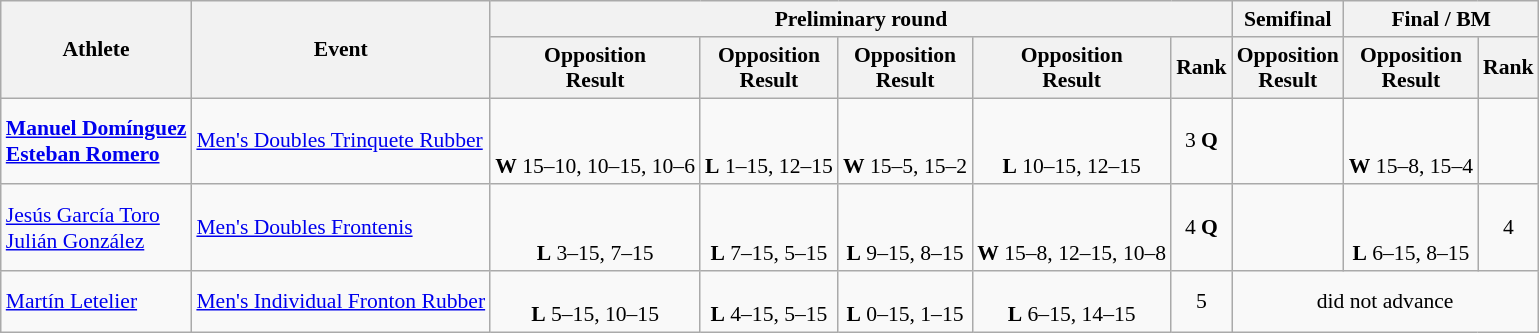<table class="wikitable" style="font-size:90%">
<tr>
<th rowspan="2">Athlete</th>
<th rowspan="2">Event</th>
<th colspan="5">Preliminary round</th>
<th>Semifinal</th>
<th colspan=2>Final / BM</th>
</tr>
<tr>
<th>Opposition<br>Result</th>
<th>Opposition<br>Result</th>
<th>Opposition<br>Result</th>
<th>Opposition<br>Result</th>
<th>Rank</th>
<th>Opposition<br>Result</th>
<th>Opposition<br>Result</th>
<th>Rank</th>
</tr>
<tr align=center>
<td align=left><strong><a href='#'>Manuel Domínguez</a><br><a href='#'>Esteban Romero</a></strong></td>
<td align=left><a href='#'>Men's Doubles Trinquete Rubber</a></td>
<td><br><br><strong>W</strong> 15–10, 10–15, 10–6</td>
<td><br><br><strong>L</strong> 1–15, 12–15</td>
<td><br><br><strong>W</strong> 15–5, 15–2</td>
<td><br><br><strong>L</strong> 10–15, 12–15</td>
<td>3 <strong>Q</strong></td>
<td></td>
<td><br><br><strong>W</strong> 15–8, 15–4</td>
<td></td>
</tr>
<tr align=center>
<td align=left><a href='#'>Jesús García Toro</a><br><a href='#'>Julián González</a></td>
<td align=left><a href='#'>Men's Doubles Frontenis</a></td>
<td><br><br><strong>L</strong> 3–15, 7–15</td>
<td><br><br><strong>L</strong> 7–15, 5–15</td>
<td><br><br><strong>L</strong> 9–15, 8–15</td>
<td><br><br><strong>W</strong> 15–8, 12–15, 10–8</td>
<td>4 <strong>Q</strong></td>
<td></td>
<td><br><br><strong>L</strong> 6–15, 8–15</td>
<td>4</td>
</tr>
<tr align=center>
<td align=left><a href='#'>Martín Letelier</a></td>
<td align=left><a href='#'>Men's Individual Fronton Rubber</a></td>
<td><br><strong>L</strong> 5–15, 10–15</td>
<td><br><strong>L</strong> 4–15, 5–15</td>
<td><br><strong>L</strong> 0–15, 1–15</td>
<td><br><strong>L</strong> 6–15, 14–15</td>
<td>5</td>
<td colspan=3>did not advance</td>
</tr>
</table>
